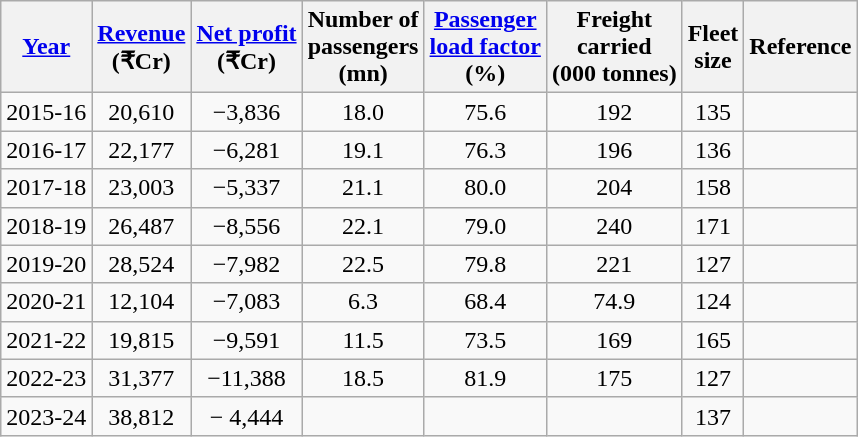<table class="wikitable" style="text-align:center;">
<tr>
<th><a href='#'>Year</a></th>
<th><a href='#'>Revenue</a><br>(₹Cr)</th>
<th><a href='#'>Net profit</a><br>(₹Cr)</th>
<th>Number of<br>passengers<br>(mn)</th>
<th><a href='#'>Passenger<br>load factor</a><br>(%)</th>
<th>Freight<br>carried<br>(000 tonnes)</th>
<th>Fleet<br>size</th>
<th>Reference</th>
</tr>
<tr>
<td style="text-align:left;">2015-16</td>
<td>20,610</td>
<td><span>−3,836</span></td>
<td>18.0</td>
<td>75.6</td>
<td>192</td>
<td>135</td>
<td></td>
</tr>
<tr>
<td style="text-align:left;">2016-17</td>
<td>22,177</td>
<td><span>−6,281</span></td>
<td>19.1</td>
<td>76.3</td>
<td>196</td>
<td>136</td>
<td></td>
</tr>
<tr>
<td style="text-align:left;">2017-18</td>
<td>23,003</td>
<td><span>−5,337</span></td>
<td>21.1</td>
<td>80.0</td>
<td>204</td>
<td>158</td>
<td></td>
</tr>
<tr>
<td style="text-align:left;">2018-19</td>
<td>26,487</td>
<td><span>−8,556</span></td>
<td>22.1</td>
<td>79.0</td>
<td>240</td>
<td>171</td>
<td></td>
</tr>
<tr>
<td style="text-align:left;">2019-20</td>
<td>28,524</td>
<td><span>−7,982</span></td>
<td>22.5</td>
<td>79.8</td>
<td>221</td>
<td>127</td>
<td></td>
</tr>
<tr>
<td style="text-align:left;">2020-21</td>
<td>12,104</td>
<td><span>−7,083</span></td>
<td>6.3</td>
<td>68.4</td>
<td>74.9</td>
<td>124</td>
<td></td>
</tr>
<tr>
<td style="text-align:left;">2021-22</td>
<td>19,815</td>
<td><span>−9,591</span></td>
<td>11.5</td>
<td>73.5</td>
<td>169</td>
<td>165</td>
<td></td>
</tr>
<tr>
<td>2022-23</td>
<td>31,377</td>
<td><span>−11,388</span></td>
<td>18.5</td>
<td>81.9</td>
<td>175</td>
<td>127</td>
<td></td>
</tr>
<tr>
<td>2023-24</td>
<td>38,812</td>
<td><span>− 4,444</span></td>
<td></td>
<td></td>
<td></td>
<td>137</td>
<td></td>
</tr>
</table>
